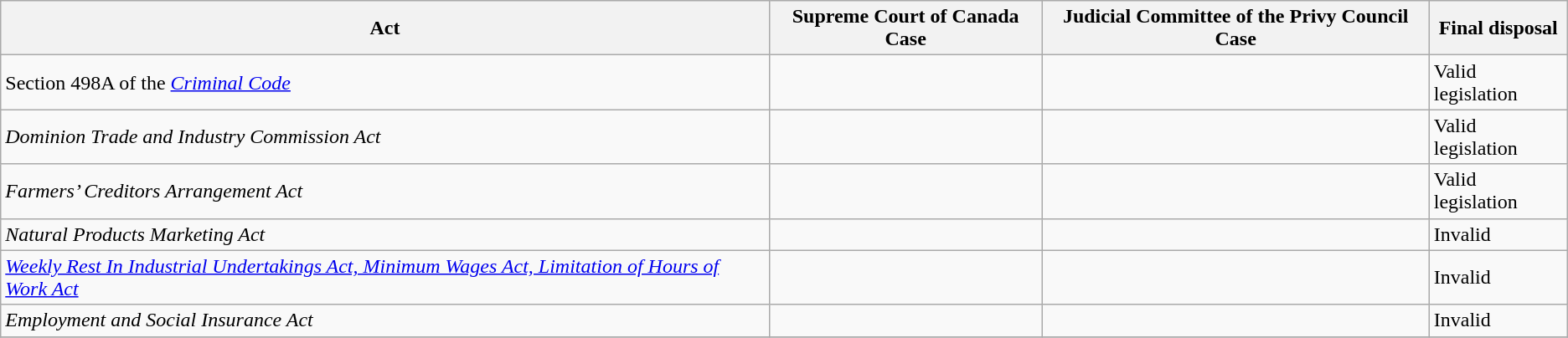<table class="wikitable">
<tr>
<th>Act</th>
<th>Supreme Court of Canada Case</th>
<th>Judicial Committee of the Privy Council Case</th>
<th>Final disposal</th>
</tr>
<tr>
<td>Section 498A of the <a href='#'><em>Criminal Code</em></a></td>
<td></td>
<td></td>
<td>Valid legislation</td>
</tr>
<tr>
<td><em>Dominion Trade and Industry Commission Act</em></td>
<td></td>
<td></td>
<td>Valid legislation</td>
</tr>
<tr>
<td><em>Farmers’ Creditors Arrangement Act</em></td>
<td></td>
<td></td>
<td>Valid legislation</td>
</tr>
<tr>
<td><em>Natural Products Marketing Act</em></td>
<td></td>
<td></td>
<td>Invalid</td>
</tr>
<tr>
<td><a href='#'><em>Weekly Rest In Industrial Undertakings Act, Minimum Wages Act, Limitation of Hours of Work Act</em></a></td>
<td></td>
<td></td>
<td>Invalid</td>
</tr>
<tr>
<td><em>Employment and Social Insurance Act</em></td>
<td></td>
<td></td>
<td>Invalid</td>
</tr>
<tr>
</tr>
</table>
